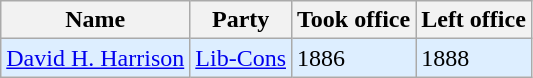<table class="wikitable">
<tr>
<th>Name</th>
<th>Party</th>
<th>Took office</th>
<th>Left office</th>
</tr>
<tr bgcolor=#DDEEFF>
<td><a href='#'>David H. Harrison</a></td>
<td><a href='#'>Lib-Cons</a></td>
<td>1886</td>
<td>1888</td>
</tr>
</table>
